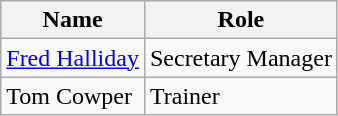<table class="wikitable">
<tr>
<th>Name</th>
<th>Role</th>
</tr>
<tr>
<td> <a href='#'>Fred Halliday</a></td>
<td>Secretary Manager</td>
</tr>
<tr>
<td> Tom Cowper</td>
<td>Trainer</td>
</tr>
</table>
